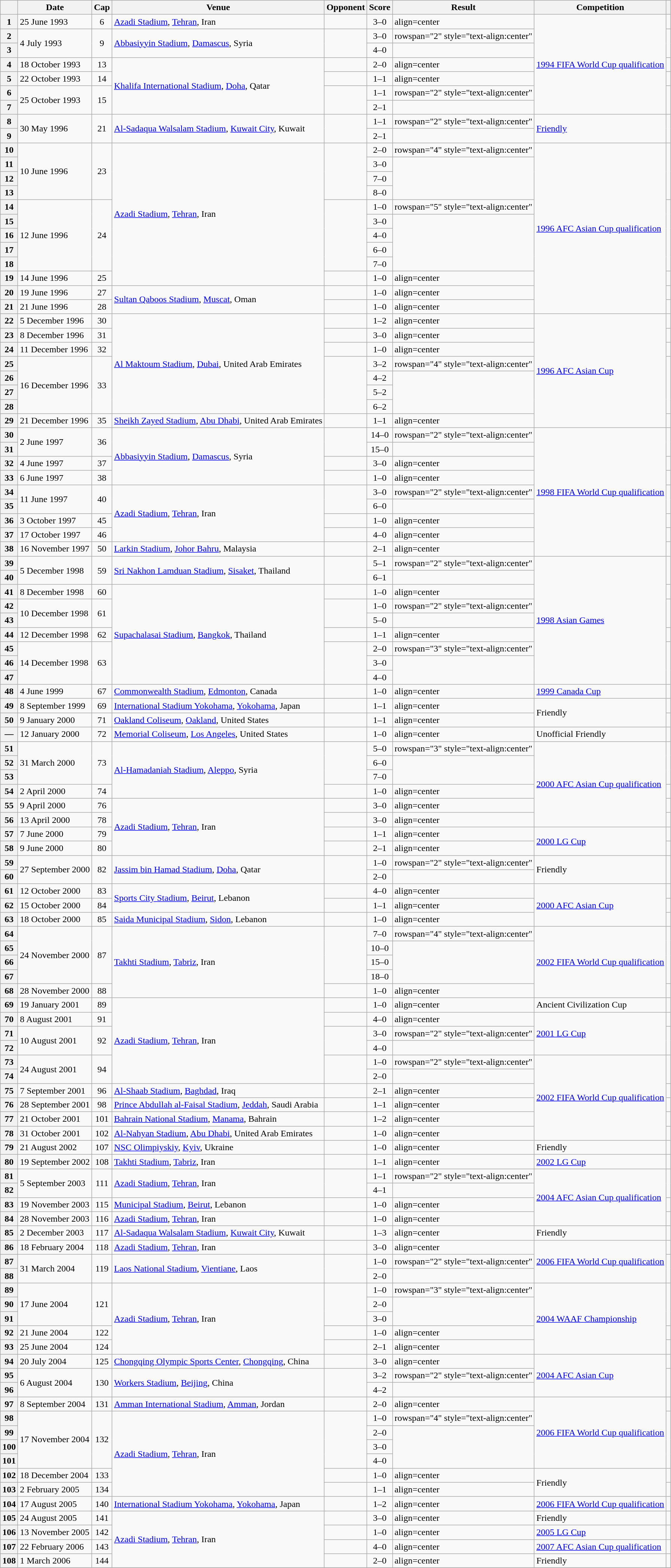<table class="wikitable sortable">
<tr>
<th scope="col"></th>
<th scope="col">Date</th>
<th scope="col">Cap</th>
<th scope="col">Venue</th>
<th scope="col">Opponent</th>
<th scope="col">Score</th>
<th scope="col">Result</th>
<th scope="col">Competition</th>
<th scope="col" class="unsortable"></th>
</tr>
<tr>
<th scope="row" style="text-align: center">1</th>
<td>25 June 1993</td>
<td align=center>6</td>
<td><a href='#'>Azadi Stadium</a>, <a href='#'>Tehran</a>, Iran</td>
<td></td>
<td align=center>3–0</td>
<td>align=center </td>
<td rowspan="7"><a href='#'>1994 FIFA World Cup qualification</a></td>
<td></td>
</tr>
<tr>
<th scope=row style="text-align: center">2</th>
<td rowspan="2">4 July 1993</td>
<td rowspan=2 align=center>9</td>
<td rowspan="2"><a href='#'>Abbasiyyin Stadium</a>, <a href='#'>Damascus</a>, Syria</td>
<td rowspan="2"></td>
<td align=center>3–0</td>
<td>rowspan="2" style="text-align:center" </td>
<td rowspan="2"></td>
</tr>
<tr>
<th scope=row style="text-align: center">3</th>
<td align=center>4–0</td>
</tr>
<tr>
<th scope=row style="text-align: center">4</th>
<td>18 October 1993</td>
<td style="text-align: center">13</td>
<td rowspan="4"><a href='#'>Khalifa International Stadium</a>, <a href='#'>Doha</a>, Qatar</td>
<td></td>
<td align=center>2–0</td>
<td>align=center </td>
<td></td>
</tr>
<tr>
<th scope=row style="text-align: center">5</th>
<td>22 October 1993</td>
<td style="text-align: center">14</td>
<td></td>
<td align=center>1–1</td>
<td>align=center </td>
<td></td>
</tr>
<tr>
<th scope=row style="text-align: center">6</th>
<td rowspan="2">25 October 1993</td>
<td rowspan=2 align=center>15</td>
<td rowspan="2"></td>
<td align=center>1–1</td>
<td>rowspan="2" style="text-align:center" </td>
<td rowspan="2"></td>
</tr>
<tr>
<th scope=row style="text-align: center">7</th>
<td align=center>2–1</td>
</tr>
<tr>
<th scope=row style="text-align: center">8</th>
<td rowspan="2">30 May 1996</td>
<td rowspan=2 align=center>21</td>
<td rowspan="2"><a href='#'>Al-Sadaqua Walsalam Stadium</a>, <a href='#'>Kuwait City</a>, Kuwait</td>
<td rowspan="2"></td>
<td align=center>1–1</td>
<td>rowspan="2" style="text-align:center" </td>
<td rowspan="2"><a href='#'>Friendly</a></td>
<td rowspan="2"></td>
</tr>
<tr>
<th scope=row style="text-align: center">9</th>
<td align=center>2–1</td>
</tr>
<tr>
<th scope=row style="text-align: center">10</th>
<td rowspan="4">10 June 1996</td>
<td rowspan=4 align=center>23</td>
<td rowspan="10"><a href='#'>Azadi Stadium</a>, <a href='#'>Tehran</a>, Iran</td>
<td rowspan="4"></td>
<td align=center>2–0</td>
<td>rowspan="4" style="text-align:center" </td>
<td rowspan="12"><a href='#'>1996 AFC Asian Cup qualification</a></td>
<td rowspan="4"></td>
</tr>
<tr>
<th scope=row style="text-align: center">11</th>
<td align=center>3–0</td>
</tr>
<tr>
<th scope=row style="text-align: center">12</th>
<td align=center>7–0</td>
</tr>
<tr>
<th scope=row style="text-align: center">13</th>
<td align=center>8–0</td>
</tr>
<tr>
<th scope=row style="text-align: center">14</th>
<td rowspan="5">12 June 1996</td>
<td rowspan=5 align=center>24</td>
<td rowspan="5"></td>
<td align=center>1–0</td>
<td>rowspan="5" style="text-align:center" </td>
<td rowspan="5"></td>
</tr>
<tr>
<th scope=row style="text-align: center">15</th>
<td align=center>3–0</td>
</tr>
<tr>
<th scope=row style="text-align: center">16</th>
<td align=center>4–0</td>
</tr>
<tr>
<th scope=row style="text-align: center">17</th>
<td align=center>6–0</td>
</tr>
<tr>
<th scope=row style="text-align: center">18</th>
<td align=center>7–0</td>
</tr>
<tr>
<th scope=row style="text-align: center">19</th>
<td>14 June 1996</td>
<td style="text-align: center">25</td>
<td></td>
<td align=center>1–0</td>
<td>align=center </td>
<td></td>
</tr>
<tr>
<th scope=row style="text-align: center">20</th>
<td>19 June 1996</td>
<td style="text-align: center">27</td>
<td rowspan="2"><a href='#'>Sultan Qaboos Stadium</a>, <a href='#'>Muscat</a>, Oman</td>
<td></td>
<td align=center>1–0</td>
<td>align=center </td>
<td></td>
</tr>
<tr>
<th scope=row style="text-align: center">21</th>
<td>21 June 1996</td>
<td style="text-align: center">28</td>
<td></td>
<td align=center>1–0</td>
<td>align=center </td>
<td></td>
</tr>
<tr>
<th scope=row style="text-align: center">22</th>
<td>5 December 1996</td>
<td style="text-align: center">30</td>
<td rowspan="7"><a href='#'>Al Maktoum Stadium</a>, <a href='#'>Dubai</a>, United Arab Emirates</td>
<td></td>
<td align=center>1–2</td>
<td>align=center </td>
<td rowspan=8><a href='#'>1996 AFC Asian Cup</a></td>
<td></td>
</tr>
<tr>
<th scope=row style="text-align: center">23</th>
<td>8 December 1996</td>
<td style="text-align: center">31</td>
<td></td>
<td align=center>3–0</td>
<td>align=center </td>
<td></td>
</tr>
<tr>
<th scope=row style="text-align: center">24</th>
<td>11 December 1996</td>
<td style="text-align: center">32</td>
<td></td>
<td align=center>1–0</td>
<td>align=center </td>
<td></td>
</tr>
<tr>
<th scope=row style="text-align: center">25</th>
<td rowspan="4">16 December 1996</td>
<td rowspan=4 align=center>33</td>
<td rowspan="4"></td>
<td align=center>3–2</td>
<td>rowspan="4" style="text-align:center" </td>
<td rowspan="4"></td>
</tr>
<tr>
<th scope=row style="text-align: center">26</th>
<td align=center>4–2</td>
</tr>
<tr>
<th scope=row style="text-align: center">27</th>
<td align=center>5–2</td>
</tr>
<tr>
<th scope=row style="text-align: center">28</th>
<td align=center>6–2</td>
</tr>
<tr>
<th scope=row style="text-align: center">29</th>
<td>21 December 1996</td>
<td style="text-align: center">35</td>
<td><a href='#'>Sheikh Zayed Stadium</a>, <a href='#'>Abu Dhabi</a>, United Arab Emirates</td>
<td></td>
<td align=center>1–1</td>
<td>align=center </td>
<td></td>
</tr>
<tr>
<th scope=row style="text-align: center">30</th>
<td rowspan="2">2 June 1997</td>
<td rowspan=2 align=center>36</td>
<td rowspan="4"><a href='#'>Abbasiyyin Stadium</a>, <a href='#'>Damascus</a>, Syria</td>
<td rowspan="2"></td>
<td align=center>14–0</td>
<td>rowspan="2" style="text-align:center" </td>
<td rowspan="9"><a href='#'>1998 FIFA World Cup qualification</a></td>
<td rowspan="2"></td>
</tr>
<tr>
<th scope=row style="text-align: center">31</th>
<td align=center>15–0</td>
</tr>
<tr>
<th scope=row style="text-align: center">32</th>
<td>4 June 1997</td>
<td style="text-align: center">37</td>
<td></td>
<td align=center>3–0</td>
<td>align=center </td>
<td></td>
</tr>
<tr>
<th scope=row style="text-align: center">33</th>
<td>6 June 1997</td>
<td style="text-align: center">38</td>
<td></td>
<td align=center>1–0</td>
<td>align=center </td>
<td></td>
</tr>
<tr>
<th scope=row style="text-align: center">34</th>
<td rowspan="2">11 June 1997</td>
<td rowspan=2 align=center>40</td>
<td rowspan="4"><a href='#'>Azadi Stadium</a>, <a href='#'>Tehran</a>, Iran</td>
<td rowspan="2"></td>
<td align=center>3–0</td>
<td>rowspan="2" style="text-align:center" </td>
<td rowspan="2"></td>
</tr>
<tr>
<th scope=row style="text-align: center">35</th>
<td align=center>6–0</td>
</tr>
<tr>
<th scope=row style="text-align: center">36</th>
<td>3 October 1997</td>
<td style="text-align: center">45</td>
<td></td>
<td align=center>1–0</td>
<td>align=center </td>
<td></td>
</tr>
<tr>
<th scope=row style="text-align: center">37</th>
<td>17 October 1997</td>
<td style="text-align: center">46</td>
<td></td>
<td align=center>4–0</td>
<td>align=center </td>
<td></td>
</tr>
<tr>
<th scope=row style="text-align: center">38</th>
<td>16 November 1997</td>
<td style="text-align: center">50</td>
<td><a href='#'>Larkin Stadium</a>, <a href='#'>Johor Bahru</a>, Malaysia</td>
<td></td>
<td align=center>2–1</td>
<td>align=center </td>
<td></td>
</tr>
<tr>
<th scope=row style="text-align: center">39</th>
<td rowspan="2">5 December 1998</td>
<td rowspan=2 align=center>59</td>
<td rowspan="2"><a href='#'>Sri Nakhon Lamduan Stadium</a>, <a href='#'>Sisaket</a>, Thailand</td>
<td rowspan="2"></td>
<td align=center>5–1</td>
<td>rowspan="2" style="text-align:center" </td>
<td rowspan="9"><a href='#'>1998 Asian Games</a></td>
<td rowspan="2"></td>
</tr>
<tr>
<th scope=row style="text-align: center">40</th>
<td align=center>6–1</td>
</tr>
<tr>
<th scope=row style="text-align: center">41</th>
<td>8 December 1998</td>
<td style="text-align: center">60</td>
<td rowspan="7"><a href='#'>Supachalasai Stadium</a>, <a href='#'>Bangkok</a>, Thailand</td>
<td></td>
<td align=center>1–0</td>
<td>align=center </td>
<td></td>
</tr>
<tr>
<th scope=row style="text-align: center">42</th>
<td rowspan="2">10 December 1998</td>
<td rowspan=2 align=center>61</td>
<td rowspan="2"></td>
<td align=center>1–0</td>
<td>rowspan="2" style="text-align:center" </td>
<td rowspan="2"></td>
</tr>
<tr>
<th scope=row style="text-align: center">43</th>
<td align=center>5–0</td>
</tr>
<tr>
<th scope=row style="text-align: center">44</th>
<td>12 December 1998</td>
<td style="text-align: center">62</td>
<td></td>
<td align=center>1–1</td>
<td>align=center </td>
<td></td>
</tr>
<tr>
<th scope=row style="text-align: center">45</th>
<td rowspan="3">14 December 1998</td>
<td rowspan=3 align=center>63</td>
<td rowspan="3"></td>
<td align=center>2–0</td>
<td>rowspan="3" style="text-align:center" </td>
<td rowspan="3"></td>
</tr>
<tr>
<th scope=row style="text-align: center">46</th>
<td align=center>3–0</td>
</tr>
<tr>
<th scope=row style="text-align: center">47</th>
<td align=center>4–0</td>
</tr>
<tr>
<th scope=row style="text-align: center">48</th>
<td>4 June 1999</td>
<td style="text-align: center">67</td>
<td><a href='#'>Commonwealth Stadium</a>, <a href='#'>Edmonton</a>, Canada</td>
<td></td>
<td align=center>1–0</td>
<td>align=center </td>
<td><a href='#'>1999 Canada Cup</a></td>
<td></td>
</tr>
<tr>
<th scope=row style="text-align: center">49</th>
<td>8 September 1999</td>
<td style="text-align: center">69</td>
<td><a href='#'>International Stadium Yokohama</a>, <a href='#'>Yokohama</a>, Japan</td>
<td></td>
<td align=center>1–1</td>
<td>align=center </td>
<td rowspan=2>Friendly</td>
<td></td>
</tr>
<tr>
<th scope=row style="text-align: center">50</th>
<td>9 January 2000</td>
<td style="text-align: center">71</td>
<td><a href='#'>Oakland Coliseum</a>, <a href='#'>Oakland</a>, United States</td>
<td></td>
<td align=center>1–1</td>
<td>align=center </td>
<td></td>
</tr>
<tr>
<th scope=row style="text-align: center">—</th>
<td>12 January 2000</td>
<td style="text-align: center">72</td>
<td><a href='#'>Memorial Coliseum</a>, <a href='#'>Los Angeles</a>, United States</td>
<td></td>
<td align=center>1–0</td>
<td>align=center </td>
<td>Unofficial Friendly</td>
<td></td>
</tr>
<tr>
<th scope=row style="text-align: center">51</th>
<td rowspan="3">31 March 2000</td>
<td rowspan=3 align=center>73</td>
<td rowspan="4"><a href='#'>Al-Hamadaniah Stadium</a>, <a href='#'>Aleppo</a>, Syria</td>
<td rowspan="3"></td>
<td align=center>5–0</td>
<td>rowspan="3" style="text-align:center" </td>
<td rowspan="6"><a href='#'>2000 AFC Asian Cup qualification</a></td>
<td rowspan="3"></td>
</tr>
<tr>
<th scope=row style="text-align: center">52</th>
<td align=center>6–0</td>
</tr>
<tr>
<th scope=row style="text-align: center">53</th>
<td align=center>7–0</td>
</tr>
<tr>
<th scope=row style="text-align: center">54</th>
<td>2 April 2000</td>
<td style="text-align: center">74</td>
<td></td>
<td align=center>1–0</td>
<td>align=center </td>
<td></td>
</tr>
<tr>
<th scope=row style="text-align: center">55</th>
<td>9 April 2000</td>
<td style="text-align: center">76</td>
<td rowspan="4"><a href='#'>Azadi Stadium</a>, <a href='#'>Tehran</a>, Iran</td>
<td></td>
<td align=center>3–0</td>
<td>align=center </td>
<td></td>
</tr>
<tr>
<th scope=row style="text-align: center">56</th>
<td>13 April 2000</td>
<td style="text-align: center">78</td>
<td></td>
<td align=center>3–0</td>
<td>align=center </td>
<td></td>
</tr>
<tr>
<th scope=row style="text-align: center">57</th>
<td>7 June 2000</td>
<td style="text-align: center">79</td>
<td></td>
<td align=center>1–1</td>
<td>align=center </td>
<td rowspan=2><a href='#'>2000 LG Cup</a></td>
<td></td>
</tr>
<tr>
<th scope=row style="text-align: center">58</th>
<td>9 June 2000</td>
<td style="text-align: center">80</td>
<td></td>
<td align=center>2–1</td>
<td>align=center </td>
<td></td>
</tr>
<tr>
<th scope=row style="text-align: center">59</th>
<td rowspan="2">27 September 2000</td>
<td rowspan=2 align=center>82</td>
<td rowspan="2"><a href='#'>Jassim bin Hamad Stadium</a>, <a href='#'>Doha</a>, Qatar</td>
<td rowspan="2"></td>
<td align=center>1–0</td>
<td>rowspan="2" style="text-align:center" </td>
<td rowspan="2">Friendly</td>
<td rowspan="2"></td>
</tr>
<tr>
<th scope=row style="text-align: center">60</th>
<td align=center>2–0</td>
</tr>
<tr>
<th scope=row style="text-align: center">61</th>
<td>12 October 2000</td>
<td style="text-align: center">83</td>
<td rowspan="2"><a href='#'>Sports City Stadium</a>, <a href='#'>Beirut</a>, Lebanon</td>
<td></td>
<td align=center>4–0</td>
<td>align=center </td>
<td rowspan=3><a href='#'>2000 AFC Asian Cup</a></td>
<td></td>
</tr>
<tr>
<th scope=row style="text-align: center">62</th>
<td>15 October 2000</td>
<td style="text-align: center">84</td>
<td></td>
<td align=center>1–1</td>
<td>align=center </td>
<td></td>
</tr>
<tr>
<th scope=row style="text-align: center">63</th>
<td>18 October 2000</td>
<td style="text-align: center">85</td>
<td><a href='#'>Saida Municipal Stadium</a>, <a href='#'>Sidon</a>, Lebanon</td>
<td></td>
<td align=center>1–0</td>
<td>align=center </td>
<td></td>
</tr>
<tr>
<th scope=row style="text-align: center">64</th>
<td rowspan="4">24 November 2000</td>
<td rowspan=4 align=center>87</td>
<td rowspan="5"><a href='#'>Takhti Stadium</a>, <a href='#'>Tabriz</a>, Iran</td>
<td rowspan="4"></td>
<td align=center>7–0</td>
<td>rowspan="4" style="text-align:center" </td>
<td rowspan="5"><a href='#'>2002 FIFA World Cup qualification</a></td>
<td rowspan="4"></td>
</tr>
<tr>
<th scope=row style="text-align: center">65</th>
<td align=center>10–0</td>
</tr>
<tr>
<th scope=row style="text-align: center">66</th>
<td align=center>15–0</td>
</tr>
<tr>
<th scope=row style="text-align: center">67</th>
<td align=center>18–0</td>
</tr>
<tr>
<th scope=row style="text-align: center">68</th>
<td>28 November 2000</td>
<td style="text-align: center">88</td>
<td></td>
<td align=center>1–0</td>
<td>align=center </td>
<td></td>
</tr>
<tr>
<th scope=row style="text-align: center">69</th>
<td>19 January 2001</td>
<td style="text-align: center">89</td>
<td rowspan="6"><a href='#'>Azadi Stadium</a>, <a href='#'>Tehran</a>, Iran</td>
<td></td>
<td align=center>1–0</td>
<td>align=center </td>
<td>Ancient Civilization Cup</td>
<td></td>
</tr>
<tr>
<th scope=row style="text-align: center">70</th>
<td>8 August 2001</td>
<td style="text-align: center">91</td>
<td></td>
<td align=center>4–0</td>
<td>align=center </td>
<td rowspan=3><a href='#'>2001 LG Cup</a></td>
<td></td>
</tr>
<tr>
<th scope=row style="text-align: center">71</th>
<td rowspan="2">10 August 2001</td>
<td rowspan=2 align=center>92</td>
<td rowspan="2"></td>
<td align=center>3–0</td>
<td>rowspan="2" style="text-align:center" </td>
<td rowspan="2"></td>
</tr>
<tr>
<th scope=row style="text-align: center">72</th>
<td align=center>4–0</td>
</tr>
<tr>
<th scope=row style="text-align: center">73</th>
<td rowspan="2">24 August 2001</td>
<td rowspan=2 align=center>94</td>
<td rowspan="2"></td>
<td align=center>1–0</td>
<td>rowspan="2" style="text-align:center" </td>
<td rowspan="6"><a href='#'>2002 FIFA World Cup qualification</a></td>
<td rowspan="2"></td>
</tr>
<tr>
<th scope=row style="text-align: center">74</th>
<td align=center>2–0</td>
</tr>
<tr>
<th scope=row style="text-align: center">75</th>
<td>7 September 2001</td>
<td style="text-align: center">96</td>
<td><a href='#'>Al-Shaab Stadium</a>, <a href='#'>Baghdad</a>, Iraq</td>
<td></td>
<td align=center>2–1</td>
<td>align=center </td>
<td></td>
</tr>
<tr>
<th scope=row style="text-align: center">76</th>
<td>28 September 2001</td>
<td style="text-align: center">98</td>
<td><a href='#'>Prince Abdullah al-Faisal Stadium</a>, <a href='#'>Jeddah</a>, Saudi Arabia</td>
<td></td>
<td align=center>1–1</td>
<td>align=center </td>
<td></td>
</tr>
<tr>
<th scope=row style="text-align: center">77</th>
<td>21 October 2001</td>
<td style="text-align: center">101</td>
<td><a href='#'>Bahrain National Stadium</a>, <a href='#'>Manama</a>, Bahrain</td>
<td></td>
<td align=center>1–2</td>
<td>align=center </td>
<td></td>
</tr>
<tr>
<th scope=row style="text-align: center">78</th>
<td>31 October 2001</td>
<td style="text-align: center">102</td>
<td><a href='#'>Al-Nahyan Stadium</a>, <a href='#'>Abu Dhabi</a>, United Arab Emirates</td>
<td></td>
<td align=center>1–0</td>
<td>align=center </td>
<td></td>
</tr>
<tr>
<th scope=row style="text-align: center">79</th>
<td>21 August 2002</td>
<td style="text-align: center">107</td>
<td><a href='#'>NSC Olimpiyskiy</a>, <a href='#'>Kyiv</a>, Ukraine</td>
<td></td>
<td align=center>1–0</td>
<td>align=center </td>
<td>Friendly</td>
<td></td>
</tr>
<tr>
<th scope=row style="text-align: center">80</th>
<td>19 September 2002</td>
<td style="text-align: center">108</td>
<td><a href='#'>Takhti Stadium</a>, <a href='#'>Tabriz</a>, Iran</td>
<td></td>
<td align=center>1–1</td>
<td>align=center </td>
<td><a href='#'>2002 LG Cup</a></td>
<td></td>
</tr>
<tr>
<th scope=row style="text-align: center">81</th>
<td rowspan="2">5 September 2003</td>
<td rowspan=2 align=center>111</td>
<td rowspan="2"><a href='#'>Azadi Stadium</a>, <a href='#'>Tehran</a>, Iran</td>
<td rowspan="2"></td>
<td align=center>1–1</td>
<td>rowspan="2" style="text-align:center" </td>
<td rowspan="4"><a href='#'>2004 AFC Asian Cup qualification</a></td>
<td rowspan="2"></td>
</tr>
<tr>
<th scope=row style="text-align: center">82</th>
<td align=center>4–1</td>
</tr>
<tr>
<th scope=row style="text-align: center">83</th>
<td>19 November 2003</td>
<td style="text-align: center">115</td>
<td><a href='#'>Municipal Stadium</a>, <a href='#'>Beirut</a>, Lebanon</td>
<td></td>
<td align=center>1–0</td>
<td>align=center </td>
<td></td>
</tr>
<tr>
<th scope=row style="text-align: center">84</th>
<td>28 November 2003</td>
<td style="text-align: center">116</td>
<td><a href='#'>Azadi Stadium</a>, <a href='#'>Tehran</a>, Iran</td>
<td></td>
<td align=center>1–0</td>
<td>align=center </td>
<td></td>
</tr>
<tr>
<th scope=row style="text-align: center">85</th>
<td>2 December 2003</td>
<td style="text-align: center">117</td>
<td><a href='#'>Al-Sadaqua Walsalam Stadium</a>, <a href='#'>Kuwait City</a>, Kuwait</td>
<td></td>
<td align=center>1–3</td>
<td>align=center </td>
<td>Friendly</td>
<td></td>
</tr>
<tr>
<th scope=row style="text-align: center">86</th>
<td>18 February 2004</td>
<td style="text-align: center">118</td>
<td><a href='#'>Azadi Stadium</a>, <a href='#'>Tehran</a>, Iran</td>
<td></td>
<td align=center>3–0</td>
<td>align=center </td>
<td rowspan=3><a href='#'>2006 FIFA World Cup qualification</a></td>
<td></td>
</tr>
<tr>
<th scope=row style="text-align: center">87</th>
<td rowspan="2">31 March 2004</td>
<td rowspan=2 align=center>119</td>
<td rowspan="2"><a href='#'>Laos National Stadium</a>, <a href='#'>Vientiane</a>, Laos</td>
<td rowspan="2"></td>
<td align=center>1–0</td>
<td>rowspan="2" style="text-align:center" </td>
<td rowspan="2"></td>
</tr>
<tr>
<th scope=row style="text-align: center">88</th>
<td align=center>2–0</td>
</tr>
<tr>
<th scope=row style="text-align: center">89</th>
<td rowspan="3">17 June 2004</td>
<td rowspan=3 align=center>121</td>
<td rowspan="5"><a href='#'>Azadi Stadium</a>, <a href='#'>Tehran</a>, Iran</td>
<td rowspan="3"></td>
<td align=center>1–0</td>
<td>rowspan="3" style="text-align:center" </td>
<td rowspan="5"><a href='#'>2004 WAAF Championship</a></td>
<td rowspan="3"></td>
</tr>
<tr>
<th scope=row style="text-align: center">90</th>
<td align=center>2–0</td>
</tr>
<tr>
<th scope=row style="text-align: center">91</th>
<td align=center>3–0</td>
</tr>
<tr>
<th scope=row style="text-align: center">92</th>
<td>21 June 2004</td>
<td style="text-align: center">122</td>
<td></td>
<td align=center>1–0</td>
<td>align=center </td>
<td></td>
</tr>
<tr>
<th scope=row style="text-align: center">93</th>
<td>25 June 2004</td>
<td style="text-align: center">124</td>
<td></td>
<td align=center>2–1</td>
<td>align=center </td>
<td></td>
</tr>
<tr>
<th scope=row style="text-align: center">94</th>
<td>20 July 2004</td>
<td style="text-align: center">125</td>
<td><a href='#'>Chongqing Olympic Sports Center</a>, <a href='#'>Chongqing</a>, China</td>
<td></td>
<td align=center>3–0</td>
<td>align=center </td>
<td rowspan=3><a href='#'>2004 AFC Asian Cup</a></td>
<td></td>
</tr>
<tr>
<th scope=row style="text-align: center">95</th>
<td rowspan="2">6 August 2004</td>
<td rowspan=2 align=center>130</td>
<td rowspan="2"><a href='#'>Workers Stadium</a>, <a href='#'>Beijing</a>, China</td>
<td rowspan="2"></td>
<td align=center>3–2</td>
<td>rowspan="2" style="text-align:center" </td>
<td rowspan="2"></td>
</tr>
<tr>
<th scope=row style="text-align: center">96</th>
<td align=center>4–2</td>
</tr>
<tr>
<th scope=row style="text-align: center">97</th>
<td>8 September 2004</td>
<td style="text-align: center">131</td>
<td><a href='#'>Amman International Stadium</a>, <a href='#'>Amman</a>, Jordan</td>
<td></td>
<td align=center>2–0</td>
<td>align=center </td>
<td rowspan=5><a href='#'>2006 FIFA World Cup qualification</a></td>
<td></td>
</tr>
<tr>
<th scope=row style="text-align: center">98</th>
<td rowspan="4">17 November 2004</td>
<td rowspan=4 align=center>132</td>
<td rowspan="6"><a href='#'>Azadi Stadium</a>, <a href='#'>Tehran</a>, Iran</td>
<td rowspan="4"></td>
<td align=center>1–0</td>
<td>rowspan="4" style="text-align:center" </td>
<td rowspan="4"></td>
</tr>
<tr>
<th scope=row style="text-align: center">99</th>
<td align=center>2–0</td>
</tr>
<tr>
<th scope=row style="text-align: center">100</th>
<td align=center>3–0</td>
</tr>
<tr>
<th scope=row style="text-align: center">101</th>
<td align=center>4–0</td>
</tr>
<tr>
<th scope=row style="text-align: center">102</th>
<td>18 December 2004</td>
<td style="text-align: center">133</td>
<td></td>
<td align=center>1–0</td>
<td>align=center </td>
<td rowspan=2>Friendly</td>
<td></td>
</tr>
<tr>
<th scope=row style="text-align: center">103</th>
<td>2 February 2005</td>
<td style="text-align: center">134</td>
<td></td>
<td align=center>1–1</td>
<td>align=center </td>
<td></td>
</tr>
<tr>
<th scope=row style="text-align: center">104</th>
<td>17 August 2005</td>
<td style="text-align: center">140</td>
<td><a href='#'>International Stadium Yokohama</a>, <a href='#'>Yokohama</a>, Japan</td>
<td></td>
<td align=center>1–2</td>
<td>align=center </td>
<td><a href='#'>2006 FIFA World Cup qualification</a></td>
<td></td>
</tr>
<tr>
<th scope=row style="text-align: center">105</th>
<td>24 August 2005</td>
<td style="text-align: center">141</td>
<td rowspan="4"><a href='#'>Azadi Stadium</a>, <a href='#'>Tehran</a>, Iran</td>
<td></td>
<td align=center>3–0</td>
<td>align=center </td>
<td>Friendly</td>
<td></td>
</tr>
<tr>
<th scope=row style="text-align: center">106</th>
<td>13 November 2005</td>
<td style="text-align: center">142</td>
<td></td>
<td align=center>1–0</td>
<td>align=center </td>
<td><a href='#'>2005 LG Cup</a></td>
<td></td>
</tr>
<tr>
<th scope=row style="text-align: center">107</th>
<td>22 February 2006</td>
<td style="text-align: center">143</td>
<td></td>
<td align=center>4–0</td>
<td>align=center </td>
<td><a href='#'>2007 AFC Asian Cup qualification</a></td>
<td></td>
</tr>
<tr>
<th scope=row style="text-align: center">108</th>
<td>1 March 2006</td>
<td style="text-align: center">144</td>
<td></td>
<td align=center>2–0</td>
<td>align=center </td>
<td>Friendly</td>
<td></td>
</tr>
<tr>
</tr>
</table>
